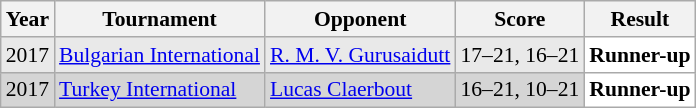<table class="sortable wikitable" style="font-size: 90%;">
<tr>
<th>Year</th>
<th>Tournament</th>
<th>Opponent</th>
<th>Score</th>
<th>Result</th>
</tr>
<tr style="background:#E9E9E9">
<td align="center">2017</td>
<td align="left"><a href='#'>Bulgarian International</a></td>
<td align="left"> <a href='#'>R. M. V. Gurusaidutt</a></td>
<td align="left">17–21, 16–21</td>
<td style="text-align:left; background:white"> <strong>Runner-up</strong></td>
</tr>
<tr style="background:#D5D5D5">
<td align="center">2017</td>
<td align="left"><a href='#'>Turkey International</a></td>
<td align="left"> <a href='#'>Lucas Claerbout</a></td>
<td align="left">16–21, 10–21</td>
<td style="text-align:left; background:white"> <strong>Runner-up</strong></td>
</tr>
</table>
